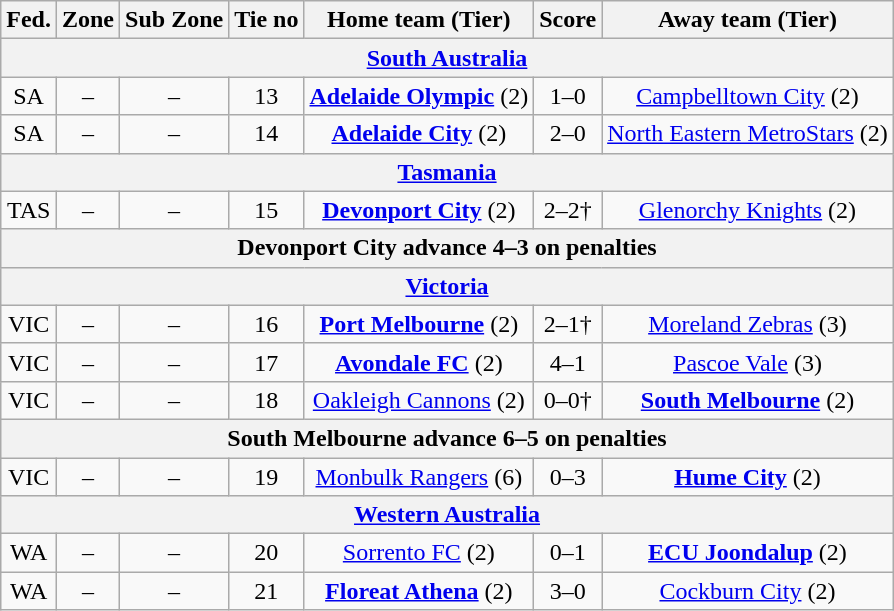<table class="wikitable" style="text-align:center">
<tr>
<th>Fed.</th>
<th>Zone</th>
<th>Sub Zone</th>
<th>Tie no</th>
<th>Home team (Tier)</th>
<th>Score</th>
<th>Away team (Tier)</th>
</tr>
<tr>
<th colspan=7><a href='#'>South Australia</a></th>
</tr>
<tr>
<td>SA</td>
<td>–</td>
<td>–</td>
<td>13</td>
<td><strong><a href='#'>Adelaide Olympic</a></strong> (2)</td>
<td>1–0</td>
<td><a href='#'>Campbelltown City</a> (2)</td>
</tr>
<tr>
<td>SA</td>
<td>–</td>
<td>–</td>
<td>14</td>
<td><strong><a href='#'>Adelaide City</a></strong> (2)</td>
<td>2–0</td>
<td><a href='#'>North Eastern MetroStars</a> (2)</td>
</tr>
<tr>
<th colspan=7><a href='#'>Tasmania</a></th>
</tr>
<tr>
<td>TAS</td>
<td>–</td>
<td>–</td>
<td>15</td>
<td><strong><a href='#'>Devonport City</a></strong> (2)</td>
<td>2–2†</td>
<td><a href='#'>Glenorchy Knights</a> (2)</td>
</tr>
<tr>
<th colspan=7>Devonport City advance 4–3 on penalties</th>
</tr>
<tr>
<th colspan=7><a href='#'>Victoria</a></th>
</tr>
<tr>
<td>VIC</td>
<td>–</td>
<td>–</td>
<td>16</td>
<td><strong><a href='#'>Port Melbourne</a></strong> (2)</td>
<td>2–1†</td>
<td><a href='#'>Moreland Zebras</a> (3)</td>
</tr>
<tr>
<td>VIC</td>
<td>–</td>
<td>–</td>
<td>17</td>
<td><strong><a href='#'>Avondale FC</a></strong> (2)</td>
<td>4–1</td>
<td><a href='#'>Pascoe Vale</a> (3)</td>
</tr>
<tr>
<td>VIC</td>
<td>–</td>
<td>–</td>
<td>18</td>
<td><a href='#'>Oakleigh Cannons</a> (2)</td>
<td>0–0†</td>
<td><strong><a href='#'>South Melbourne</a></strong> (2)</td>
</tr>
<tr>
<th colspan=7>South Melbourne advance 6–5 on penalties</th>
</tr>
<tr>
<td>VIC</td>
<td>–</td>
<td>–</td>
<td>19</td>
<td><a href='#'>Monbulk Rangers</a> (6)</td>
<td>0–3</td>
<td><strong><a href='#'>Hume City</a></strong> (2)</td>
</tr>
<tr>
<th colspan=7><a href='#'>Western Australia</a></th>
</tr>
<tr>
<td>WA</td>
<td>–</td>
<td>–</td>
<td>20</td>
<td><a href='#'>Sorrento FC</a> (2)</td>
<td>0–1</td>
<td><strong><a href='#'>ECU Joondalup</a></strong> (2)</td>
</tr>
<tr>
<td>WA</td>
<td>–</td>
<td>–</td>
<td>21</td>
<td><strong><a href='#'>Floreat Athena</a></strong> (2)</td>
<td>3–0</td>
<td><a href='#'>Cockburn City</a> (2)</td>
</tr>
</table>
